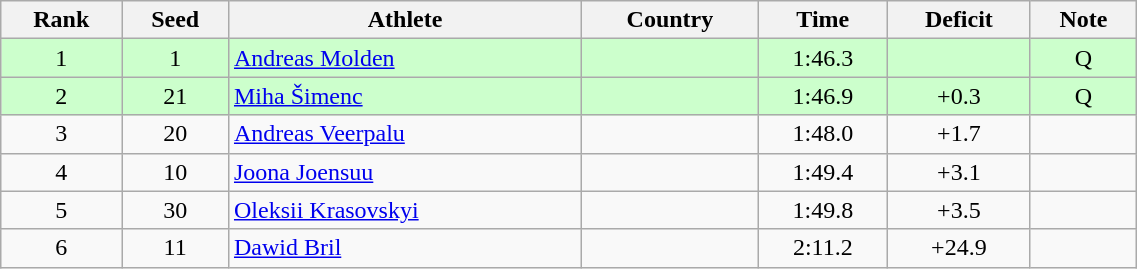<table class="wikitable sortable" style="text-align:center" width=60%>
<tr>
<th>Rank</th>
<th>Seed</th>
<th>Athlete</th>
<th>Country</th>
<th>Time</th>
<th data-sort-type=number>Deficit</th>
<th>Note</th>
</tr>
<tr bgcolor=ccffcc>
<td>1</td>
<td>1</td>
<td align="left"><a href='#'>Andreas Molden</a></td>
<td align=left></td>
<td>1:46.3</td>
<td></td>
<td>Q</td>
</tr>
<tr bgcolor=ccffcc>
<td>2</td>
<td>21</td>
<td align=left><a href='#'>Miha Šimenc</a></td>
<td align=left></td>
<td>1:46.9</td>
<td>+0.3</td>
<td>Q</td>
</tr>
<tr>
<td>3</td>
<td>20</td>
<td align=left><a href='#'>Andreas Veerpalu</a></td>
<td align=left></td>
<td>1:48.0</td>
<td>+1.7</td>
<td></td>
</tr>
<tr>
<td>4</td>
<td>10</td>
<td align=left><a href='#'>Joona Joensuu</a></td>
<td align=left></td>
<td>1:49.4</td>
<td>+3.1</td>
<td></td>
</tr>
<tr>
<td>5</td>
<td>30</td>
<td align=left><a href='#'>Oleksii Krasovskyi</a></td>
<td align=left></td>
<td>1:49.8</td>
<td>+3.5</td>
<td></td>
</tr>
<tr>
<td>6</td>
<td>11</td>
<td align=left><a href='#'>Dawid Bril</a></td>
<td align=left></td>
<td>2:11.2</td>
<td>+24.9</td>
<td></td>
</tr>
</table>
